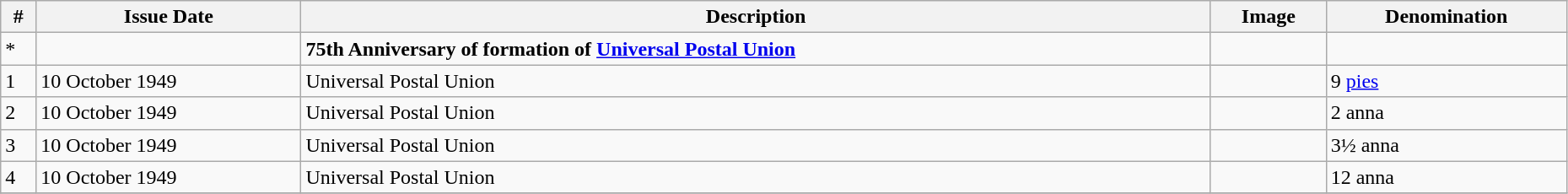<table class = "wikitable"  style = "text-align:justify" width = "98%">
<tr>
<th>#</th>
<th>Issue Date</th>
<th>Description</th>
<th>Image</th>
<th>Denomination</th>
</tr>
<tr>
<td>*</td>
<td></td>
<td><strong>75th Anniversary of formation of <a href='#'>Universal Postal Union</a></strong></td>
<td></td>
<td></td>
</tr>
<tr>
<td>1</td>
<td>10 October 1949</td>
<td>Universal Postal Union</td>
<td></td>
<td>9 <a href='#'>pies</a></td>
</tr>
<tr>
<td>2</td>
<td>10 October 1949</td>
<td>Universal Postal Union</td>
<td></td>
<td>2 anna</td>
</tr>
<tr>
<td>3</td>
<td>10 October 1949</td>
<td>Universal Postal Union</td>
<td></td>
<td>3½ anna</td>
</tr>
<tr>
<td>4</td>
<td>10 October 1949</td>
<td>Universal Postal Union</td>
<td></td>
<td>12 anna</td>
</tr>
<tr>
</tr>
</table>
